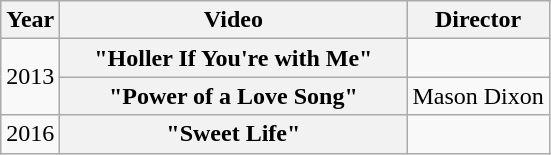<table class="wikitable plainrowheaders">
<tr>
<th>Year</th>
<th style="width:14em;">Video</th>
<th>Director</th>
</tr>
<tr>
<td rowspan="2">2013</td>
<th scope="row">"Holler If You're with Me"</th>
<td></td>
</tr>
<tr>
<th scope="row">"Power of a Love Song"</th>
<td>Mason Dixon</td>
</tr>
<tr>
<td>2016</td>
<th scope="row">"Sweet Life"</th>
<td></td>
</tr>
</table>
